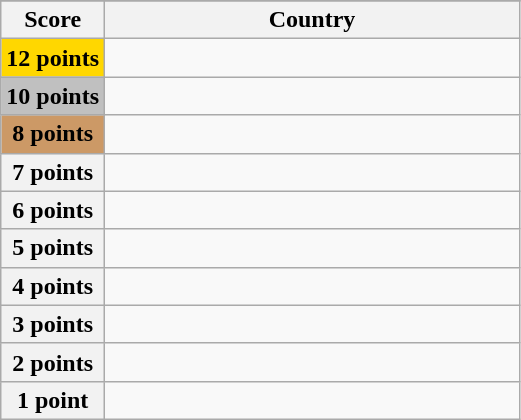<table class="wikitable">
<tr>
</tr>
<tr>
<th scope="col" width="20%">Score</th>
<th scope="col">Country</th>
</tr>
<tr>
<th scope="row" style="background:gold">12 points</th>
<td></td>
</tr>
<tr>
<th scope="row" style="background:silver">10 points</th>
<td></td>
</tr>
<tr>
<th scope="row" style="background:#CC9966">8 points</th>
<td></td>
</tr>
<tr>
<th scope="row">7 points</th>
<td></td>
</tr>
<tr>
<th scope="row">6 points</th>
<td></td>
</tr>
<tr>
<th scope="row">5 points</th>
<td></td>
</tr>
<tr>
<th scope="row">4 points</th>
<td></td>
</tr>
<tr>
<th scope="row">3 points</th>
<td></td>
</tr>
<tr>
<th scope="row">2 points</th>
<td></td>
</tr>
<tr>
<th scope="row">1 point</th>
<td></td>
</tr>
</table>
